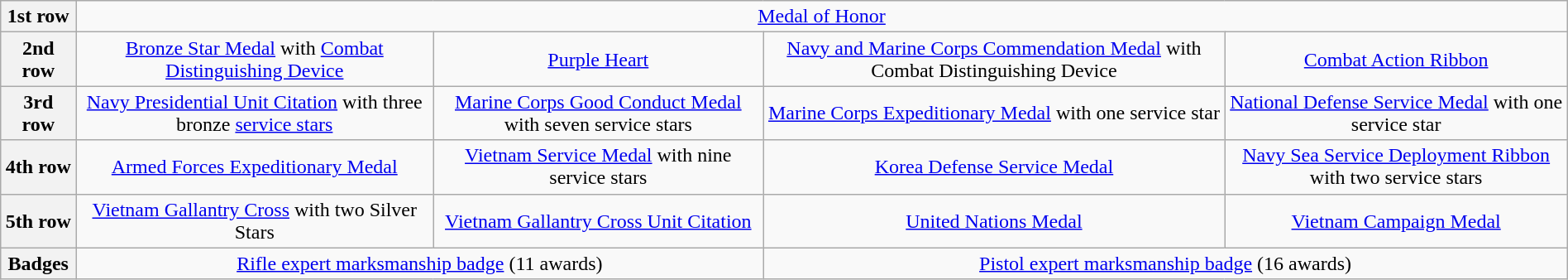<table class="wikitable" style="margin:1em auto; text-align:center;">
<tr>
<th>1st row</th>
<td colspan="8"><a href='#'>Medal of Honor</a></td>
</tr>
<tr>
<th>2nd row</th>
<td colspan="2"><a href='#'>Bronze Star Medal</a> with <a href='#'>Combat Distinguishing Device</a></td>
<td colspan="2"><a href='#'>Purple Heart</a></td>
<td colspan="2"><a href='#'>Navy and Marine Corps Commendation Medal</a> with Combat Distinguishing Device</td>
<td colspan="2"><a href='#'>Combat Action Ribbon</a></td>
</tr>
<tr>
<th>3rd row</th>
<td colspan="2"><a href='#'>Navy Presidential Unit Citation</a> with three bronze <a href='#'>service stars</a></td>
<td colspan="2"><a href='#'>Marine Corps Good Conduct Medal</a> with seven service stars</td>
<td colspan="2"><a href='#'>Marine Corps Expeditionary Medal</a> with one service star</td>
<td colspan="2"><a href='#'>National Defense Service Medal</a> with one service star</td>
</tr>
<tr>
<th>4th row</th>
<td colspan="2"><a href='#'>Armed Forces Expeditionary Medal</a></td>
<td colspan="2"><a href='#'>Vietnam Service Medal</a> with nine service stars</td>
<td colspan="2"><a href='#'>Korea Defense Service Medal</a></td>
<td colspan="2"><a href='#'>Navy Sea Service Deployment Ribbon</a> with two service stars</td>
</tr>
<tr>
<th>5th row</th>
<td colspan="2"><a href='#'>Vietnam Gallantry Cross</a> with two Silver Stars</td>
<td colspan="2"><a href='#'>Vietnam Gallantry Cross Unit Citation</a></td>
<td colspan="2"><a href='#'>United Nations Medal</a></td>
<td colspan="2"><a href='#'>Vietnam Campaign Medal</a></td>
</tr>
<tr>
<th>Badges</th>
<td colspan="4"><a href='#'>Rifle expert marksmanship badge</a> (11 awards)</td>
<td colspan="4"><a href='#'>Pistol expert marksmanship badge</a> (16 awards)</td>
</tr>
</table>
